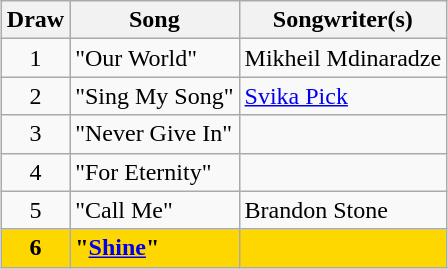<table class="sortable wikitable" style="margin: 1em auto 1em auto; text-align:center">
<tr>
<th>Draw</th>
<th>Song</th>
<th>Songwriter(s)</th>
</tr>
<tr>
<td>1</td>
<td align="left">"Our World"</td>
<td align="left">Mikheil Mdinaradze</td>
</tr>
<tr>
<td>2</td>
<td align="left">"Sing My Song"</td>
<td align="left"><a href='#'>Svika Pick</a></td>
</tr>
<tr>
<td>3</td>
<td align="left">"Never Give In"</td>
<td align="left"></td>
</tr>
<tr>
<td>4</td>
<td align="left">"For Eternity"</td>
<td align="left"></td>
</tr>
<tr>
<td>5</td>
<td align="left">"Call Me"</td>
<td align="left">Brandon Stone</td>
</tr>
<tr style="font-weight:bold; background:gold;">
<td>6</td>
<td align="left">"<a href='#'>Shine</a>"</td>
<td align="left"></td>
</tr>
</table>
